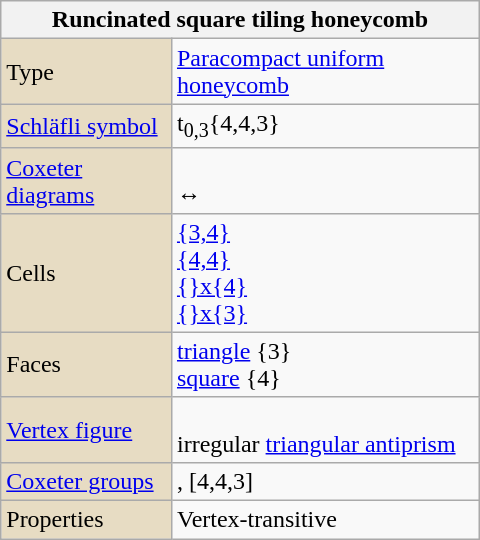<table class="wikitable" align="right" style="margin-left:10px" width="320">
<tr>
<th bgcolor=#e7dcc3 colspan=2>Runcinated square tiling honeycomb</th>
</tr>
<tr>
<td bgcolor=#e7dcc3>Type</td>
<td><a href='#'>Paracompact uniform honeycomb</a></td>
</tr>
<tr>
<td bgcolor=#e7dcc3><a href='#'>Schläfli symbol</a></td>
<td>t<sub>0,3</sub>{4,4,3}</td>
</tr>
<tr>
<td bgcolor=#e7dcc3><a href='#'>Coxeter diagrams</a></td>
<td><br> ↔ </td>
</tr>
<tr>
<td bgcolor=#e7dcc3>Cells</td>
<td><a href='#'>{3,4}</a> <br><a href='#'>{4,4}</a><br><a href='#'>{}x{4}</a> <br><a href='#'>{}x{3}</a> </td>
</tr>
<tr>
<td bgcolor=#e7dcc3>Faces</td>
<td><a href='#'>triangle</a> {3}<br><a href='#'>square</a> {4}</td>
</tr>
<tr>
<td bgcolor=#e7dcc3><a href='#'>Vertex figure</a></td>
<td><br>irregular <a href='#'>triangular antiprism</a></td>
</tr>
<tr>
<td bgcolor=#e7dcc3><a href='#'>Coxeter groups</a></td>
<td>, [4,4,3]</td>
</tr>
<tr>
<td bgcolor=#e7dcc3>Properties</td>
<td>Vertex-transitive</td>
</tr>
</table>
